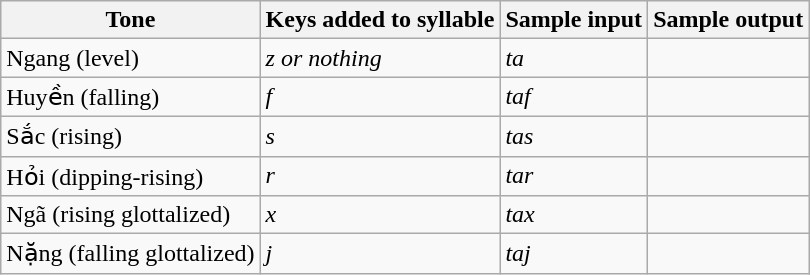<table class="wikitable">
<tr>
<th>Tone</th>
<th>Keys added to syllable</th>
<th>Sample input</th>
<th>Sample output</th>
</tr>
<tr>
<td>Ngang (level)</td>
<td><em>z or nothing</em></td>
<td><em>ta</em></td>
<td><big></big></td>
</tr>
<tr>
<td>Huyền (falling)</td>
<td><em>f</em></td>
<td><em>taf</em></td>
<td><big></big></td>
</tr>
<tr>
<td>Sắc (rising)</td>
<td><em>s</em></td>
<td><em>tas</em></td>
<td><big></big></td>
</tr>
<tr>
<td>Hỏi (dipping-rising)</td>
<td><em>r</em></td>
<td><em>tar</em></td>
<td><big></big></td>
</tr>
<tr>
<td>Ngã (rising glottalized)</td>
<td><em>x</em></td>
<td><em>tax</em></td>
<td><big></big></td>
</tr>
<tr>
<td>Nặng (falling glottalized)</td>
<td><em>j</em></td>
<td><em>taj</em></td>
<td><big></big></td>
</tr>
</table>
